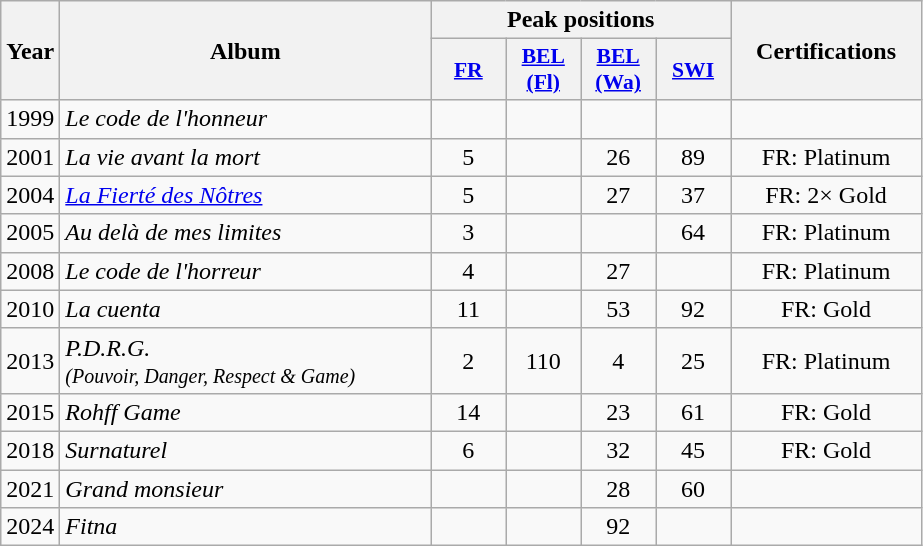<table class="wikitable">
<tr>
<th align="center" rowspan="2" width="10">Year</th>
<th align="center" rowspan="2" width="240">Album</th>
<th align="center" colspan="4" width="30">Peak positions</th>
<th align="center" rowspan="2" width="120">Certifications</th>
</tr>
<tr>
<th scope="col" style="width:3em;font-size:90%;"><a href='#'>FR</a><br></th>
<th scope="col" style="width:3em;font-size:90%;"><a href='#'>BEL <br>(Fl)</a><br></th>
<th scope="col" style="width:3em;font-size:90%;"><a href='#'>BEL <br>(Wa)</a><br></th>
<th scope="col" style="width:3em;font-size:90%;"><a href='#'>SWI</a><br></th>
</tr>
<tr>
<td align="center">1999</td>
<td><em>Le code de l'honneur</em></td>
<td align="center"></td>
<td align="center"></td>
<td align="center"></td>
<td align="center"></td>
<td align="center"></td>
</tr>
<tr>
<td align="center">2001</td>
<td><em>La vie avant la mort</em></td>
<td align="center">5</td>
<td align="center"></td>
<td align="center">26</td>
<td align="center">89</td>
<td align="center">FR: Platinum</td>
</tr>
<tr>
<td align="center">2004</td>
<td><em><a href='#'>La Fierté des Nôtres</a></em></td>
<td align="center">5</td>
<td align="center"></td>
<td align="center">27</td>
<td align="center">37</td>
<td align="center">FR: 2× Gold</td>
</tr>
<tr>
<td align="center">2005</td>
<td><em>Au delà de mes limites</em></td>
<td align="center">3</td>
<td align="center"></td>
<td align="center"></td>
<td align="center">64</td>
<td align="center">FR: Platinum</td>
</tr>
<tr>
<td align="center">2008</td>
<td><em>Le code de l'horreur</em></td>
<td align="center">4</td>
<td align="center"></td>
<td align="center">27</td>
<td align="center"></td>
<td align="center">FR: Platinum</td>
</tr>
<tr>
<td align="center">2010</td>
<td><em>La cuenta</em></td>
<td align="center">11</td>
<td align="center"></td>
<td align="center">53</td>
<td align="center">92</td>
<td align="center">FR: Gold</td>
</tr>
<tr>
<td align="center">2013</td>
<td><em>P.D.R.G.</em> <br><small><em>(Pouvoir, Danger, Respect & Game)</em></small></td>
<td align="center">2</td>
<td align="center">110</td>
<td align="center">4</td>
<td align="center">25</td>
<td align="center">FR: Platinum</td>
</tr>
<tr>
<td align="center">2015</td>
<td><em>Rohff Game</em></td>
<td align="center">14</td>
<td align="center"></td>
<td align="center">23</td>
<td align="center">61</td>
<td align="center">FR: Gold</td>
</tr>
<tr>
<td align="center">2018</td>
<td><em>Surnaturel</em></td>
<td align="center">6<br></td>
<td align="center"></td>
<td align="center">32</td>
<td align="center">45</td>
<td align="center">FR: Gold</td>
</tr>
<tr>
<td align="center">2021</td>
<td><em>Grand monsieur</em></td>
<td align="center"></td>
<td align="center"></td>
<td align="center">28</td>
<td align="center">60</td>
<td align="center"></td>
</tr>
<tr>
<td align="center">2024</td>
<td><em>Fitna</em></td>
<td align="center"></td>
<td align="center"></td>
<td align="center">92</td>
<td align="center"></td>
<td align="center"></td>
</tr>
</table>
